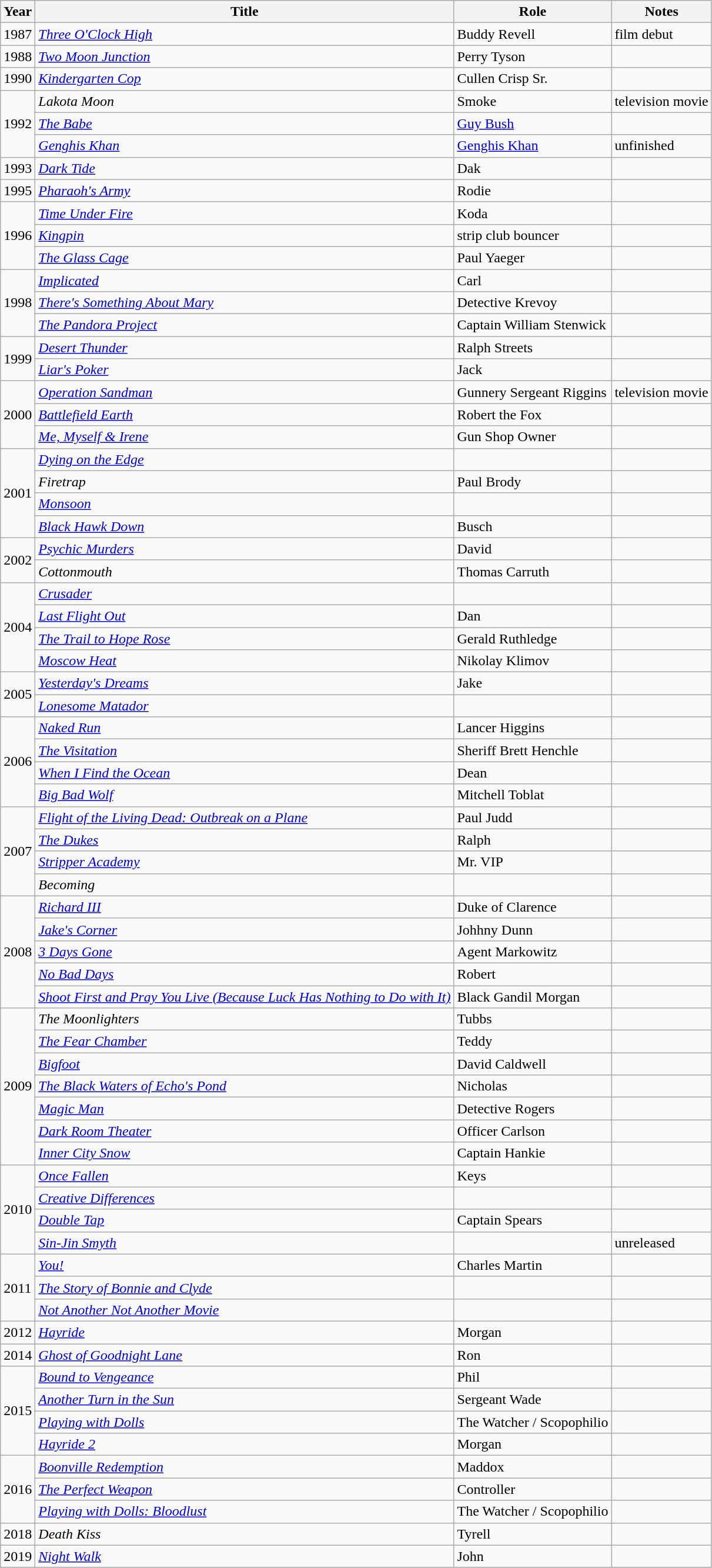<table class="wikitable sortable">
<tr>
<th>Year</th>
<th>Title</th>
<th>Role</th>
<th>Notes</th>
</tr>
<tr>
<td>1987</td>
<td><em><a href='#'>Three O'Clock High</a></em></td>
<td>Buddy Revell</td>
<td>film debut</td>
</tr>
<tr>
<td>1988</td>
<td><em><a href='#'>Two Moon Junction</a></em></td>
<td>Perry Tyson</td>
<td></td>
</tr>
<tr>
<td>1990</td>
<td><em><a href='#'>Kindergarten Cop</a></em></td>
<td>Cullen Crisp Sr.</td>
<td></td>
</tr>
<tr>
<td rowspan="3">1992</td>
<td><em>Lakota Moon</em></td>
<td>Smoke</td>
<td>television movie</td>
</tr>
<tr>
<td><em><a href='#'>The Babe</a></em></td>
<td><a href='#'>Guy Bush</a></td>
<td></td>
</tr>
<tr>
<td><em><a href='#'>Genghis Khan</a></em></td>
<td><a href='#'>Genghis Khan</a></td>
<td>unfinished</td>
</tr>
<tr>
<td>1993</td>
<td><em><a href='#'>Dark Tide</a></em></td>
<td>Dak</td>
<td></td>
</tr>
<tr>
<td>1995</td>
<td><em><a href='#'>Pharaoh's Army</a></em></td>
<td>Rodie</td>
<td></td>
</tr>
<tr>
<td rowspan="3">1996</td>
<td><em><a href='#'>Time Under Fire</a></em></td>
<td>Koda</td>
<td></td>
</tr>
<tr>
<td><em><a href='#'>Kingpin</a></em></td>
<td>strip club bouncer</td>
<td></td>
</tr>
<tr>
<td><em><a href='#'>The Glass Cage</a></em></td>
<td>Paul Yaeger</td>
<td></td>
</tr>
<tr>
<td rowspan="3">1998</td>
<td><em><a href='#'>Implicated</a></em></td>
<td>Carl</td>
<td></td>
</tr>
<tr>
<td><em><a href='#'>There's Something About Mary</a></em></td>
<td>Detective Krevoy</td>
<td></td>
</tr>
<tr>
<td><em><a href='#'>The Pandora Project</a></em></td>
<td>Captain William Stenwick</td>
<td></td>
</tr>
<tr>
<td rowspan="2">1999</td>
<td><em><a href='#'>Desert Thunder</a></em></td>
<td>Ralph Streets</td>
<td></td>
</tr>
<tr>
<td><em><a href='#'>Liar's Poker</a></em></td>
<td>Jack</td>
<td></td>
</tr>
<tr>
<td rowspan="3">2000</td>
<td><em><a href='#'>Operation Sandman</a></em></td>
<td>Gunnery Sergeant Riggins</td>
<td>television movie</td>
</tr>
<tr>
<td><em><a href='#'>Battlefield Earth</a></em></td>
<td>Robert the Fox</td>
<td></td>
</tr>
<tr>
<td><em><a href='#'>Me, Myself & Irene</a></em></td>
<td>Gun Shop Owner</td>
<td></td>
</tr>
<tr>
<td rowspan="4">2001</td>
<td><em><a href='#'>Dying on the Edge</a></em></td>
<td></td>
<td></td>
</tr>
<tr>
<td><em>Firetrap</em></td>
<td>Paul Brody</td>
<td></td>
</tr>
<tr>
<td><em><a href='#'>Monsoon</a></em></td>
<td></td>
<td></td>
</tr>
<tr>
<td><em><a href='#'>Black Hawk Down</a></em></td>
<td>Busch</td>
<td></td>
</tr>
<tr>
<td rowspan="2">2002</td>
<td><em><a href='#'>Psychic Murders</a></em></td>
<td>David</td>
<td></td>
</tr>
<tr>
<td><em>Cottonmouth</em></td>
<td>Thomas Carruth</td>
<td></td>
</tr>
<tr>
<td rowspan="4">2004</td>
<td><em><a href='#'>Crusader</a></em></td>
<td></td>
<td></td>
</tr>
<tr>
<td><em><a href='#'>Last Flight Out</a></em></td>
<td>Dan</td>
<td></td>
</tr>
<tr>
<td><em><a href='#'>The Trail to Hope Rose</a></em></td>
<td>Gerald Ruthledge</td>
<td></td>
</tr>
<tr>
<td><em><a href='#'>Moscow Heat</a></em></td>
<td>Nikolay Klimov</td>
<td></td>
</tr>
<tr>
<td rowspan="2">2005</td>
<td><em><a href='#'>Yesterday's Dreams</a></em></td>
<td>Jake</td>
<td></td>
</tr>
<tr>
<td><em><a href='#'>Lonesome Matador</a></em></td>
<td></td>
<td></td>
</tr>
<tr>
<td rowspan="4">2006</td>
<td><em><a href='#'>Naked Run</a></em></td>
<td>Lancer Higgins</td>
<td></td>
</tr>
<tr>
<td><em><a href='#'>The Visitation</a></em></td>
<td>Sheriff Brett Henchle</td>
<td></td>
</tr>
<tr>
<td><em><a href='#'>When I Find the Ocean</a></em></td>
<td>Dean</td>
<td></td>
</tr>
<tr>
<td><em><a href='#'>Big Bad Wolf</a></em></td>
<td>Mitchell Toblat</td>
<td></td>
</tr>
<tr>
<td rowspan="4">2007</td>
<td><em><a href='#'>Flight of the Living Dead: Outbreak on a Plane</a></em></td>
<td>Paul Judd</td>
<td></td>
</tr>
<tr>
<td><em><a href='#'>The Dukes</a></em></td>
<td>Ralph</td>
<td></td>
</tr>
<tr>
<td><em><a href='#'>Stripper Academy</a></em></td>
<td>Mr. VIP</td>
<td></td>
</tr>
<tr>
<td><em>Becoming</em></td>
<td></td>
<td></td>
</tr>
<tr>
<td rowspan="5">2008</td>
<td><em><a href='#'>Richard III</a></em></td>
<td>Duke of Clarence</td>
<td></td>
</tr>
<tr>
<td><em><a href='#'>Jake's Corner</a></em></td>
<td>Johhny Dunn</td>
<td></td>
</tr>
<tr>
<td><em><a href='#'>3 Days Gone</a></em></td>
<td>Agent Markowitz</td>
<td></td>
</tr>
<tr>
<td><em><a href='#'>No Bad Days</a></em></td>
<td>Robert</td>
<td></td>
</tr>
<tr>
<td><em><a href='#'>Shoot First and Pray You Live (Because Luck Has Nothing to Do with It)</a></em></td>
<td>Black Gandil Morgan</td>
<td></td>
</tr>
<tr>
<td rowspan="7">2009</td>
<td><em>The Moonlighters</em></td>
<td>Tubbs</td>
<td></td>
</tr>
<tr>
<td><em><a href='#'>The Fear Chamber</a></em></td>
<td>Teddy</td>
<td></td>
</tr>
<tr>
<td><em><a href='#'>Bigfoot</a></em></td>
<td>David Caldwell</td>
<td></td>
</tr>
<tr>
<td><em><a href='#'>The Black Waters of Echo's Pond</a></em></td>
<td>Nicholas</td>
<td></td>
</tr>
<tr>
<td><em><a href='#'>Magic Man</a></em></td>
<td>Detective Rogers</td>
<td></td>
</tr>
<tr>
<td><em><a href='#'>Dark Room Theater</a></em></td>
<td>Officer Carlson</td>
<td></td>
</tr>
<tr>
<td><em><a href='#'>Inner City Snow</a></em></td>
<td>Captain Hankie</td>
<td></td>
</tr>
<tr>
<td rowspan="4">2010</td>
<td><em><a href='#'>Once Fallen</a></em></td>
<td>Keys</td>
<td></td>
</tr>
<tr>
<td><em><a href='#'>Creative Differences</a></em></td>
<td></td>
<td></td>
</tr>
<tr>
<td><em><a href='#'>Double Tap</a></em></td>
<td>Captain Spears</td>
<td></td>
</tr>
<tr>
<td><em><a href='#'>Sin-Jin Smyth</a></em></td>
<td></td>
<td>unreleased</td>
</tr>
<tr>
<td rowspan="3">2011</td>
<td><em><a href='#'>You!</a></em></td>
<td>Charles Martin</td>
<td></td>
</tr>
<tr>
<td><em><a href='#'>The Story of Bonnie and Clyde</a></em></td>
<td></td>
<td></td>
</tr>
<tr>
<td><em><a href='#'>Not Another Not Another Movie</a></em></td>
<td></td>
<td></td>
</tr>
<tr>
<td>2012</td>
<td><em><a href='#'>Hayride</a></em> </td>
<td>Morgan</td>
<td></td>
</tr>
<tr>
<td>2014</td>
<td><em><a href='#'>Ghost of Goodnight Lane</a></em></td>
<td>Ron</td>
<td></td>
</tr>
<tr>
<td rowspan="4">2015</td>
<td><em><a href='#'>Bound to Vengeance</a></em></td>
<td>Phil</td>
<td></td>
</tr>
<tr>
<td><em><a href='#'>Another Turn in the Sun</a></em></td>
<td>Sergeant Wade</td>
<td></td>
</tr>
<tr>
<td><em><a href='#'>Playing with Dolls</a></em></td>
<td>The Watcher / Scopophilio</td>
<td></td>
</tr>
<tr>
<td><em><a href='#'>Hayride 2</a></em></td>
<td>Morgan</td>
<td></td>
</tr>
<tr>
<td rowspan="3">2016</td>
<td><em><a href='#'>Boonville Redemption</a></em></td>
<td>Maddox</td>
<td></td>
</tr>
<tr>
<td><em><a href='#'>The Perfect Weapon</a></em></td>
<td>Controller</td>
<td></td>
</tr>
<tr>
<td><em><a href='#'>Playing with Dolls: Bloodlust</a></em></td>
<td>The Watcher / Scopophilio</td>
<td></td>
</tr>
<tr>
<td>2018</td>
<td><em>Death Kiss</em></td>
<td>Tyrell</td>
</tr>
<tr>
<td>2019</td>
<td><em><a href='#'>Night Walk</a></em></td>
<td>John</td>
<td></td>
</tr>
</table>
